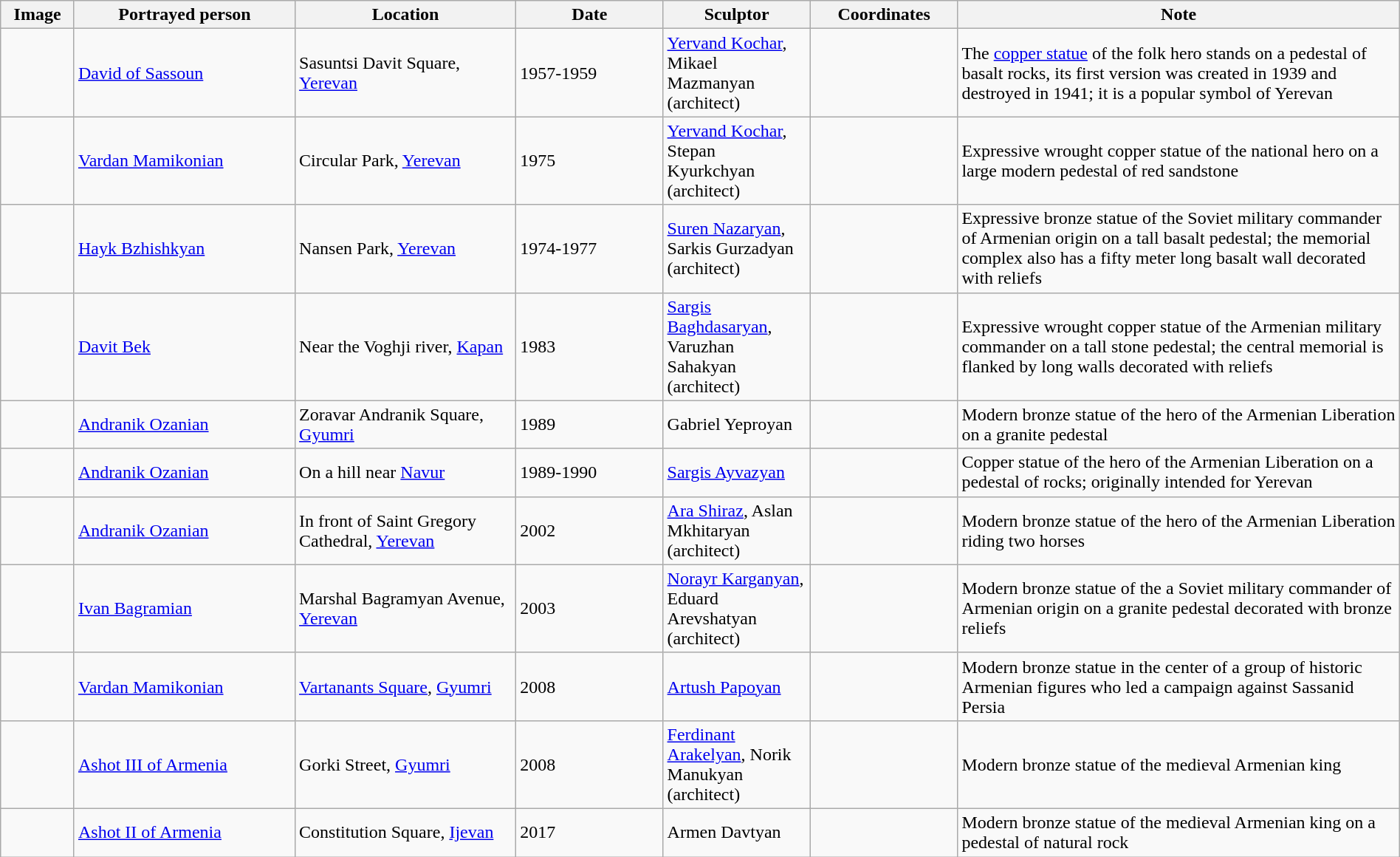<table class="wikitable sortable"  style="width:100%;">
<tr>
<th width="5%" align="left" class="unsortable">Image</th>
<th width="15%" align="left">Portrayed person</th>
<th width="15%" align="left">Location</th>
<th width="10%" align="left">Date</th>
<th width="10%" align="left">Sculptor</th>
<th width="10%" align="left">Coordinates</th>
<th width="30%" align="left">Note</th>
</tr>
<tr>
<td></td>
<td><a href='#'>David of Sassoun</a></td>
<td>Sasuntsi Davit Square, <a href='#'>Yerevan</a></td>
<td>1957-1959</td>
<td><a href='#'>Yervand Kochar</a>, Mikael Mazmanyan (architect)</td>
<td></td>
<td>The <a href='#'>copper statue</a> of the folk hero stands on a pedestal of basalt rocks, its first version was created in 1939 and destroyed in 1941; it is a popular symbol of Yerevan</td>
</tr>
<tr>
<td></td>
<td><a href='#'>Vardan Mamikonian</a></td>
<td>Circular Park, <a href='#'>Yerevan</a></td>
<td>1975</td>
<td><a href='#'>Yervand Kochar</a>, Stepan Kyurkchyan (architect)</td>
<td></td>
<td>Expressive wrought copper statue of the national hero on a large modern pedestal of red sandstone</td>
</tr>
<tr>
<td></td>
<td><a href='#'>Hayk Bzhishkyan</a></td>
<td>Nansen Park, <a href='#'>Yerevan</a></td>
<td>1974-1977</td>
<td><a href='#'>Suren Nazaryan</a>, Sarkis Gurzadyan (architect)</td>
<td></td>
<td>Expressive bronze statue of the Soviet military commander of Armenian origin on a tall basalt pedestal; the memorial complex also has a fifty meter long basalt wall decorated with reliefs</td>
</tr>
<tr>
<td></td>
<td><a href='#'>Davit Bek</a></td>
<td>Near the Voghji river, <a href='#'>Kapan</a></td>
<td>1983</td>
<td><a href='#'>Sargis Baghdasaryan</a>, Varuzhan Sahakyan (architect)</td>
<td></td>
<td>Expressive wrought copper statue of the Armenian military commander on a tall stone pedestal; the central memorial is flanked by long walls decorated with reliefs</td>
</tr>
<tr>
<td></td>
<td><a href='#'>Andranik Ozanian</a></td>
<td>Zoravar Andranik Square, <a href='#'>Gyumri</a></td>
<td>1989</td>
<td>Gabriel Yeproyan</td>
<td></td>
<td>Modern bronze statue of the hero of the Armenian Liberation on a granite pedestal</td>
</tr>
<tr>
<td></td>
<td><a href='#'>Andranik Ozanian</a></td>
<td>On a hill near <a href='#'>Navur</a></td>
<td>1989-1990</td>
<td><a href='#'>Sargis Ayvazyan</a></td>
<td></td>
<td>Copper statue of the hero of the Armenian Liberation on a pedestal of rocks; originally intended for Yerevan</td>
</tr>
<tr>
<td></td>
<td><a href='#'>Andranik Ozanian</a></td>
<td>In front of Saint Gregory Cathedral, <a href='#'>Yerevan</a></td>
<td>2002</td>
<td><a href='#'>Ara Shiraz</a>, Aslan Mkhitaryan (architect)</td>
<td></td>
<td>Modern bronze statue of the hero of the Armenian Liberation riding two horses</td>
</tr>
<tr>
<td></td>
<td><a href='#'>Ivan Bagramian</a></td>
<td>Marshal Bagramyan Avenue, <a href='#'>Yerevan</a></td>
<td>2003</td>
<td><a href='#'>Norayr Karganyan</a>, Eduard Arevshatyan (architect)</td>
<td></td>
<td>Modern bronze statue of the a Soviet military commander of Armenian origin on a granite pedestal decorated with bronze reliefs</td>
</tr>
<tr>
<td></td>
<td><a href='#'>Vardan Mamikonian</a></td>
<td><a href='#'>Vartanants Square</a>, <a href='#'>Gyumri</a></td>
<td>2008</td>
<td><a href='#'>Artush Papoyan</a></td>
<td></td>
<td>Modern bronze statue in the center of a group of historic Armenian figures who led a campaign against Sassanid Persia</td>
</tr>
<tr>
<td></td>
<td><a href='#'>Ashot III of Armenia</a></td>
<td>Gorki Street, <a href='#'>Gyumri</a></td>
<td>2008</td>
<td><a href='#'>Ferdinant Arakelyan</a>, Norik Manukyan (architect)</td>
<td></td>
<td>Modern bronze statue of the medieval Armenian king</td>
</tr>
<tr>
<td></td>
<td><a href='#'>Ashot II of Armenia</a></td>
<td>Constitution Square, <a href='#'>Ijevan</a></td>
<td>2017</td>
<td>Armen Davtyan</td>
<td></td>
<td>Modern bronze statue of the medieval Armenian king on a pedestal of natural rock</td>
</tr>
</table>
